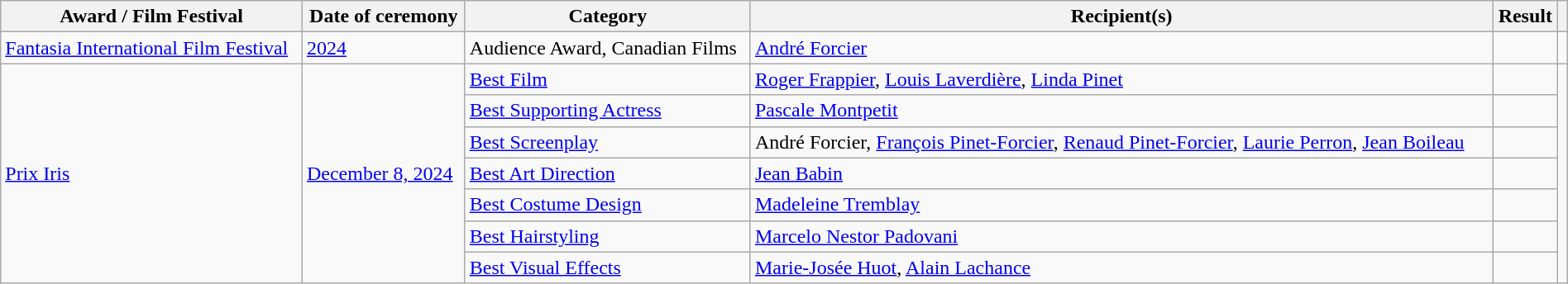<table class="wikitable sortable plainrowheaders" style="width: 100%;">
<tr>
<th scope="col">Award / Film Festival</th>
<th scope="col">Date of ceremony</th>
<th scope="col">Category</th>
<th scope="col">Recipient(s)</th>
<th scope="col">Result</th>
<th scope="col" class="unsortable"></th>
</tr>
<tr>
<td scope="row"><a href='#'>Fantasia International Film Festival</a></td>
<td><a href='#'>2024</a></td>
<td>Audience Award, Canadian Films</td>
<td><a href='#'>André Forcier</a></td>
<td></td>
<td></td>
</tr>
<tr>
<td scope="row" rowspan=7><a href='#'>Prix Iris</a></td>
<td rowspan=7><a href='#'>December 8, 2024</a></td>
<td><a href='#'>Best Film</a></td>
<td><a href='#'>Roger Frappier</a>, <a href='#'>Louis Laverdière</a>, <a href='#'>Linda Pinet</a></td>
<td></td>
<td rowspan=7></td>
</tr>
<tr>
<td><a href='#'>Best Supporting Actress</a></td>
<td><a href='#'>Pascale Montpetit</a></td>
<td></td>
</tr>
<tr>
<td><a href='#'>Best Screenplay</a></td>
<td>André Forcier, <a href='#'>François Pinet-Forcier</a>, <a href='#'>Renaud Pinet-Forcier</a>, <a href='#'>Laurie Perron</a>, <a href='#'>Jean Boileau</a></td>
<td></td>
</tr>
<tr>
<td><a href='#'>Best Art Direction</a></td>
<td><a href='#'>Jean Babin</a></td>
<td></td>
</tr>
<tr>
<td><a href='#'>Best Costume Design</a></td>
<td><a href='#'>Madeleine Tremblay</a></td>
<td></td>
</tr>
<tr>
<td><a href='#'>Best Hairstyling</a></td>
<td><a href='#'>Marcelo Nestor Padovani</a></td>
<td></td>
</tr>
<tr>
<td><a href='#'>Best Visual Effects</a></td>
<td><a href='#'>Marie-Josée Huot</a>, <a href='#'>Alain Lachance</a></td>
<td></td>
</tr>
</table>
